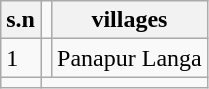<table class="wikitable">
<tr>
<th>s.n</th>
<td></td>
<th>villages</th>
</tr>
<tr>
<td>1</td>
<td></td>
<td>Panapur Langa</td>
</tr>
<tr>
<td></td>
</tr>
</table>
